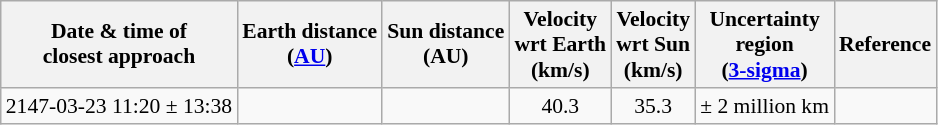<table class="wikitable" style="text-align: center; font-size: 0.9em;">
<tr>
<th>Date & time of<br>closest approach</th>
<th>Earth distance<br>(<a href='#'>AU</a>)</th>
<th>Sun distance<br>(AU)</th>
<th>Velocity<br>wrt Earth<br>(km/s)</th>
<th>Velocity<br>wrt Sun<br>(km/s)</th>
<th>Uncertainty<br>region<br>(<a href='#'>3-sigma</a>)</th>
<th>Reference</th>
</tr>
<tr>
<td>2147-03-23 11:20 ± 13:38</td>
<td></td>
<td></td>
<td>40.3</td>
<td>35.3</td>
<td>± 2 million km</td>
<td><small></small></td>
</tr>
</table>
